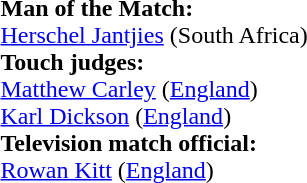<table style="width:50%">
<tr>
<td><br><strong>Man of the Match:</strong>
<br><a href='#'>Herschel Jantjies</a> (South Africa)<br><strong>Touch judges:</strong>
<br><a href='#'>Matthew Carley</a> (<a href='#'>England</a>)
<br><a href='#'>Karl Dickson</a> (<a href='#'>England</a>)
<br><strong>Television match official:</strong>
<br><a href='#'>Rowan Kitt</a> (<a href='#'>England</a>)</td>
</tr>
</table>
